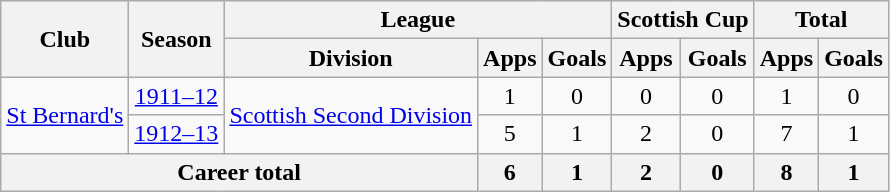<table class="wikitable" style="text-align: center">
<tr>
<th rowspan="2">Club</th>
<th rowspan="2">Season</th>
<th colspan="3">League</th>
<th colspan="2">Scottish Cup</th>
<th colspan="2">Total</th>
</tr>
<tr>
<th>Division</th>
<th>Apps</th>
<th>Goals</th>
<th>Apps</th>
<th>Goals</th>
<th>Apps</th>
<th>Goals</th>
</tr>
<tr>
<td rowspan="2"><a href='#'>St Bernard's</a></td>
<td><a href='#'>1911–12</a></td>
<td rowspan="2"><a href='#'>Scottish Second Division</a></td>
<td>1</td>
<td>0</td>
<td>0</td>
<td>0</td>
<td>1</td>
<td>0</td>
</tr>
<tr>
<td><a href='#'>1912–13</a></td>
<td>5</td>
<td>1</td>
<td>2</td>
<td>0</td>
<td>7</td>
<td>1</td>
</tr>
<tr>
<th colspan="3">Career total</th>
<th>6</th>
<th>1</th>
<th>2</th>
<th>0</th>
<th>8</th>
<th>1</th>
</tr>
</table>
